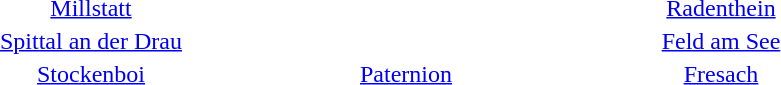<table width="50%">
<tr ---->
<td width ="33%" align="center"><a href='#'>Millstatt</a></td>
<td width ="33%" align="center"></td>
<td width ="33%" align="center"><a href='#'>Radenthein</a></td>
</tr>
<tr ---->
<td width ="33%" align="center"><a href='#'>Spittal an der Drau</a></td>
<td width ="33%" align="center"></td>
<td width ="33%" align="center"><a href='#'>Feld am See</a></td>
</tr>
<tr ---->
<td width ="33%" align="center"><a href='#'>Stockenboi</a></td>
<td width ="33%" align="center"><a href='#'>Paternion</a></td>
<td width ="33%" align="center"><a href='#'>Fresach</a></td>
</tr>
</table>
